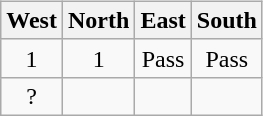<table class=wikitable style="float:left; margin-top:5px; margin-right:10px;">
<tr>
<th>West</th>
<th>North</th>
<th>East</th>
<th>South</th>
</tr>
<tr align=center>
<td>1</td>
<td>1</td>
<td>Pass</td>
<td>Pass</td>
</tr>
<tr align=center>
<td>?</td>
<td></td>
<td></td>
<td></td>
</tr>
</table>
